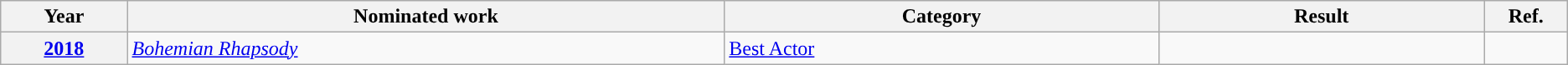<table class="wikitable">
<tr>
<th width=2%>Year</th>
<th width=11%>Nominated work</th>
<th width=8%>Category</th>
<th width=6%>Result</th>
<th width=1%>Ref.</th>
</tr>
<tr>
<th scope=row><a href='#'>2018</a></th>
<td rowspan="1"><em><a href='#'>Bohemian Rhapsody</a></em></td>
<td rowspan="1"><a href='#'>Best Actor</a></td>
<td></td>
<td style="text-align:center;"></td>
</tr>
</table>
